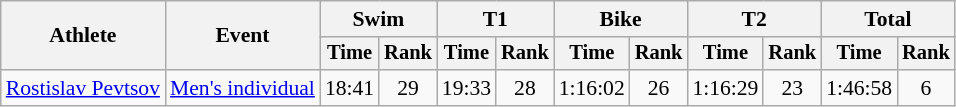<table class="wikitable" style="text-align:center; font-size:90%">
<tr>
<th rowspan="2">Athlete</th>
<th rowspan="2">Event</th>
<th colspan="2">Swim</th>
<th colspan="2">T1</th>
<th colspan="2">Bike</th>
<th colspan="2">T2</th>
<th colspan="2">Total</th>
</tr>
<tr style="font-size:95%">
<th>Time</th>
<th>Rank</th>
<th>Time</th>
<th>Rank</th>
<th>Time</th>
<th>Rank</th>
<th>Time</th>
<th>Rank</th>
<th>Time</th>
<th>Rank</th>
</tr>
<tr>
<td align="left"><a href='#'>Rostislav Pevtsov</a></td>
<td align="left"><a href='#'>Men's individual</a></td>
<td>18:41</td>
<td>29</td>
<td>19:33</td>
<td>28</td>
<td>1:16:02</td>
<td>26</td>
<td>1:16:29</td>
<td>23</td>
<td>1:46:58</td>
<td>6</td>
</tr>
</table>
